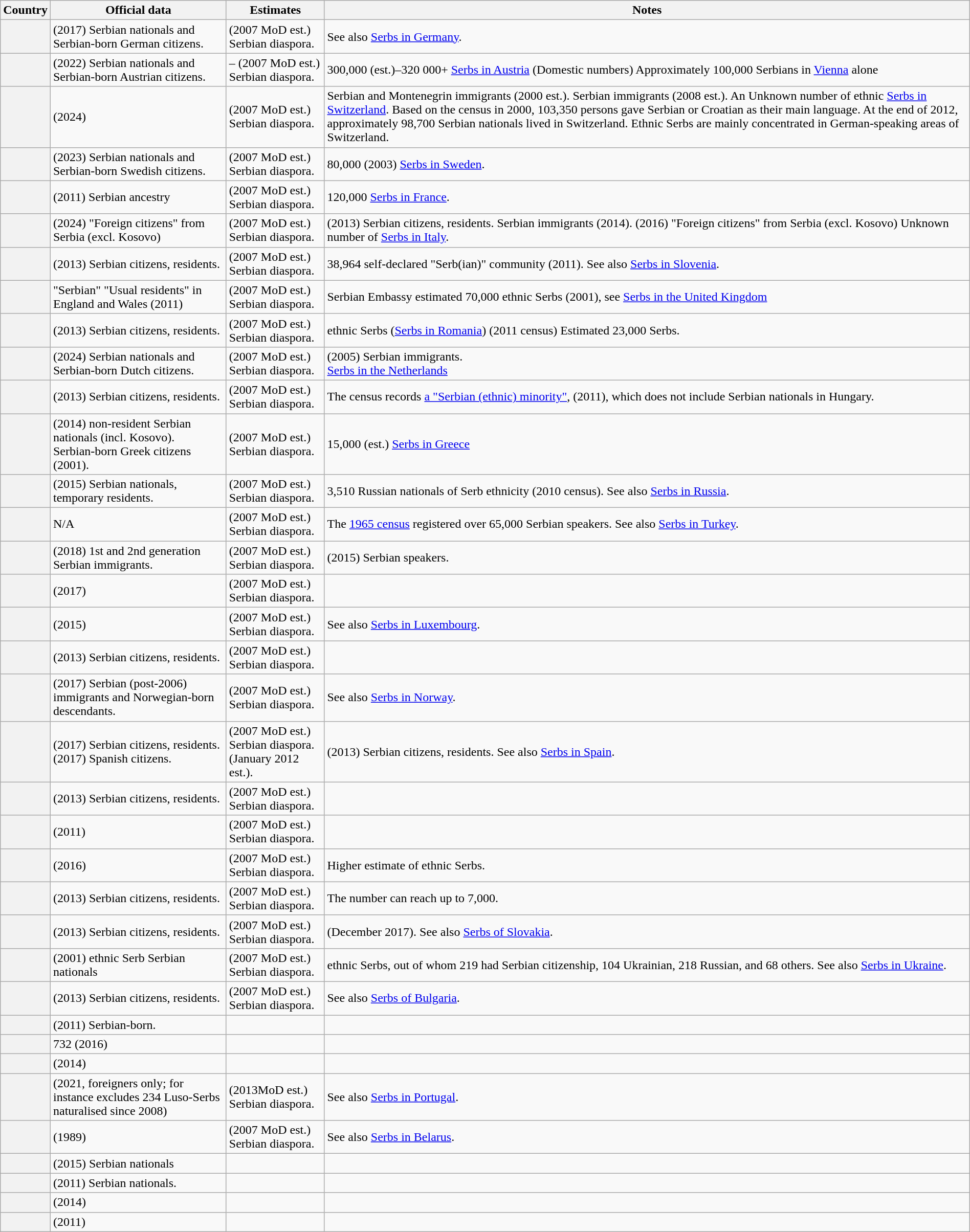<table class="wikitable plainrowheaders sortable" style="width:100%;">
<tr>
<th scope="col">Country</th>
<th scope="col">Official data</th>
<th scope="col">Estimates</th>
<th scope="col">Notes</th>
</tr>
<tr>
<th scope="row"></th>
<td> (2017) Serbian nationals and Serbian-born German citizens.</td>
<td> (2007 MoD est.) Serbian diaspora.</td>
<td>See also <a href='#'>Serbs in Germany</a>.</td>
</tr>
<tr>
<th scope="row"></th>
<td> (2022) Serbian nationals and Serbian-born Austrian citizens.</td>
<td>– (2007 MoD est.) Serbian diaspora.</td>
<td> 300,000 (est.)–320 000+ <a href='#'>Serbs in Austria</a> (Domestic numbers) Approximately 100,000 Serbians in <a href='#'>Vienna</a> alone</td>
</tr>
<tr>
<th scope="row"></th>
<td> (2024)</td>
<td> (2007 MoD est.) Serbian diaspora.</td>
<td> Serbian and Montenegrin immigrants (2000 est.).  Serbian immigrants (2008 est.). An Unknown number of ethnic <a href='#'>Serbs in Switzerland</a>. Based on the census in 2000, 103,350 persons gave Serbian or Croatian as their main language. At the end of 2012, approximately 98,700 Serbian nationals lived in Switzerland. Ethnic Serbs are mainly concentrated in German-speaking areas of Switzerland.</td>
</tr>
<tr>
<th scope="row"></th>
<td> (2023) Serbian nationals and Serbian-born Swedish citizens.</td>
<td> (2007 MoD est.) Serbian diaspora.</td>
<td> 80,000 (2003) <a href='#'>Serbs in Sweden</a>.</td>
</tr>
<tr>
<th scope="row"></th>
<td> (2011) Serbian ancestry</td>
<td> (2007 MoD est.) Serbian diaspora.</td>
<td> 120,000 <a href='#'>Serbs in France</a>.</td>
</tr>
<tr>
<th scope="row"></th>
<td> (2024) "Foreign citizens" from Serbia (excl. Kosovo)</td>
<td> (2007 MoD est.) Serbian diaspora.</td>
<td> (2013) Serbian citizens, residents.  Serbian immigrants (2014).  (2016) "Foreign citizens" from Serbia (excl. Kosovo) Unknown number of <a href='#'>Serbs in Italy</a>.</td>
</tr>
<tr>
<th scope="row"></th>
<td> (2013) Serbian citizens, residents.</td>
<td> (2007 MoD est.) Serbian diaspora.</td>
<td>38,964 self-declared "Serb(ian)" community (2011). See also <a href='#'>Serbs in Slovenia</a>.</td>
</tr>
<tr>
<th scope="row"></th>
<td> "Serbian" "Usual residents" in England and Wales (2011)</td>
<td> (2007 MoD est.) Serbian diaspora.</td>
<td>Serbian Embassy estimated 70,000 ethnic Serbs (2001), see <a href='#'>Serbs in the United Kingdom</a></td>
</tr>
<tr>
<th scope="row"></th>
<td> (2013) Serbian citizens, residents.</td>
<td> (2007 MoD est.) Serbian diaspora.</td>
<td> ethnic Serbs (<a href='#'>Serbs in Romania</a>) (2011 census) Estimated 23,000 Serbs.</td>
</tr>
<tr>
<th scope="row"></th>
<td> (2024) Serbian nationals and Serbian-born Dutch citizens.</td>
<td> (2007 MoD est.) Serbian diaspora.</td>
<td> (2005) Serbian immigrants.<br><a href='#'>Serbs in the Netherlands</a></td>
</tr>
<tr>
<th scope="row"></th>
<td> (2013) Serbian citizens, residents.</td>
<td> (2007 MoD est.) Serbian diaspora.</td>
<td>The census records <a href='#'>a "Serbian (ethnic) minority"</a>,  (2011), which does not include Serbian nationals in Hungary.</td>
</tr>
<tr>
<th scope="row"></th>
<td> (2014) non-resident Serbian nationals (incl. Kosovo).<br> Serbian-born Greek citizens (2001).</td>
<td> (2007 MoD est.) Serbian diaspora.</td>
<td>15,000 (est.) <a href='#'>Serbs in Greece</a></td>
</tr>
<tr>
<th scope="row"></th>
<td> (2015) Serbian nationals, temporary residents.</td>
<td> (2007 MoD est.) Serbian diaspora.</td>
<td>3,510 Russian nationals of Serb ethnicity (2010 census). See also <a href='#'>Serbs in Russia</a>.</td>
</tr>
<tr>
<th scope="row"></th>
<td>N/A</td>
<td> (2007 MoD est.) Serbian diaspora.</td>
<td>The <a href='#'>1965 census</a> registered over 65,000 Serbian speakers. See also <a href='#'>Serbs in Turkey</a>.</td>
</tr>
<tr>
<th scope="row"></th>
<td> (2018) 1st and 2nd generation Serbian immigrants.</td>
<td> (2007 MoD est.) Serbian diaspora.</td>
<td> (2015) Serbian speakers.</td>
</tr>
<tr>
<th scope="row"></th>
<td> (2017)</td>
<td> (2007 MoD est.) Serbian diaspora.</td>
<td></td>
</tr>
<tr>
<th scope="row"></th>
<td> (2015)</td>
<td> (2007 MoD est.) Serbian diaspora.</td>
<td> See also <a href='#'>Serbs in Luxembourg</a>.</td>
</tr>
<tr>
<th scope="row"></th>
<td> (2013) Serbian citizens, residents.</td>
<td> (2007 MoD est.) Serbian diaspora.</td>
<td></td>
</tr>
<tr>
<th scope="row"></th>
<td> (2017) Serbian (post-2006) immigrants and Norwegian-born descendants.</td>
<td> (2007 MoD est.) Serbian diaspora.</td>
<td>See also <a href='#'>Serbs in Norway</a>.</td>
</tr>
<tr>
<th scope="row"></th>
<td> (2017) Serbian citizens, residents.<br> (2017) Spanish citizens.</td>
<td> (2007 MoD est.) Serbian diaspora.<br> (January 2012 est.).</td>
<td> (2013) Serbian citizens, residents. See also <a href='#'>Serbs in Spain</a>.</td>
</tr>
<tr>
<th scope="row"></th>
<td> (2013) Serbian citizens, residents.</td>
<td> (2007 MoD est.) Serbian diaspora.</td>
<td></td>
</tr>
<tr>
<th scope="row"></th>
<td> (2011)</td>
<td> (2007 MoD est.) Serbian diaspora.</td>
<td></td>
</tr>
<tr>
<th scope="row"></th>
<td> (2016)</td>
<td> (2007 MoD est.) Serbian diaspora.</td>
<td>Higher estimate of ethnic Serbs.</td>
</tr>
<tr>
<th scope="row"></th>
<td> (2013) Serbian citizens, residents.</td>
<td> (2007 MoD est.) Serbian diaspora.</td>
<td>  The number can reach up to 7,000.</td>
</tr>
<tr>
<th scope="row"></th>
<td> (2013) Serbian citizens, residents.</td>
<td> (2007 MoD est.) Serbian diaspora.</td>
<td> (December 2017). See also <a href='#'>Serbs of Slovakia</a>.</td>
</tr>
<tr>
<th scope="row"></th>
<td> (2001) ethnic Serb Serbian nationals</td>
<td> (2007 MoD est.) Serbian diaspora.</td>
<td> ethnic Serbs, out of whom 219 had Serbian citizenship, 104 Ukrainian, 218 Russian, and 68 others. See also <a href='#'>Serbs in Ukraine</a>.</td>
</tr>
<tr>
<th scope="row"></th>
<td> (2013) Serbian citizens, residents.</td>
<td> (2007 MoD est.) Serbian diaspora.</td>
<td> See also <a href='#'>Serbs of Bulgaria</a>.</td>
</tr>
<tr>
<th scope="row"></th>
<td> (2011) Serbian-born.</td>
<td></td>
<td></td>
</tr>
<tr>
<th scope="row"></th>
<td>732 (2016)</td>
<td></td>
<td></td>
</tr>
<tr>
<th scope="row"></th>
<td> (2014)</td>
<td></td>
<td></td>
</tr>
<tr>
<th scope="row"></th>
<td> (2021, foreigners only; for instance excludes 234 Luso-Serbs naturalised since 2008)</td>
<td> (2013MoD est.) Serbian diaspora.</td>
<td> See also <a href='#'>Serbs in Portugal</a>.</td>
</tr>
<tr>
<th scope="row"></th>
<td> (1989)</td>
<td> (2007 MoD est.) Serbian diaspora.</td>
<td> See also <a href='#'>Serbs in Belarus</a>.</td>
</tr>
<tr>
<th scope="row"></th>
<td> (2015) Serbian nationals</td>
<td></td>
<td></td>
</tr>
<tr>
<th scope="row"></th>
<td> (2011) Serbian nationals.</td>
<td></td>
<td></td>
</tr>
<tr>
<th scope="row"></th>
<td> (2014)</td>
<td></td>
<td></td>
</tr>
<tr>
<th scope="row"></th>
<td> (2011)</td>
<td></td>
<td></td>
</tr>
</table>
